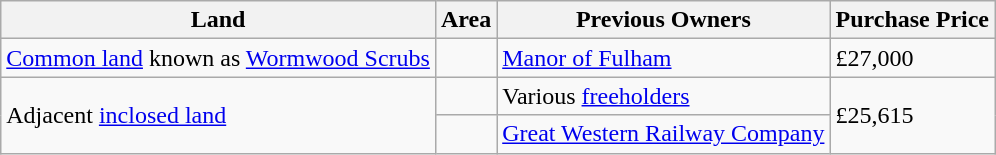<table class="wikitable">
<tr>
<th>Land</th>
<th>Area</th>
<th>Previous Owners</th>
<th>Purchase Price</th>
</tr>
<tr>
<td><a href='#'>Common land</a> known as <a href='#'>Wormwood Scrubs</a></td>
<td></td>
<td><a href='#'>Manor of Fulham</a></td>
<td>£27,000</td>
</tr>
<tr>
<td rowspan="2">Adjacent <a href='#'>inclosed land</a></td>
<td></td>
<td>Various <a href='#'>freeholders</a></td>
<td rowspan="2">£25,615</td>
</tr>
<tr>
<td></td>
<td><a href='#'>Great Western Railway Company</a></td>
</tr>
</table>
